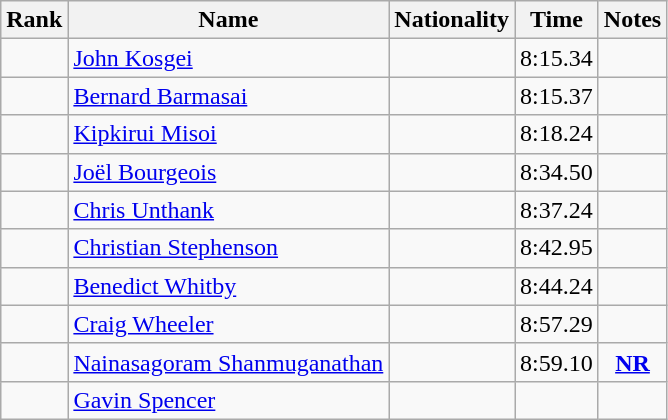<table class="wikitable sortable" style="text-align:center">
<tr>
<th>Rank</th>
<th>Name</th>
<th>Nationality</th>
<th>Time</th>
<th>Notes</th>
</tr>
<tr>
<td></td>
<td align=left><a href='#'>John Kosgei</a></td>
<td align=left></td>
<td>8:15.34</td>
<td></td>
</tr>
<tr>
<td></td>
<td align=left><a href='#'>Bernard Barmasai</a></td>
<td align=left></td>
<td>8:15.37</td>
<td></td>
</tr>
<tr>
<td></td>
<td align=left><a href='#'>Kipkirui Misoi</a></td>
<td align=left></td>
<td>8:18.24</td>
<td></td>
</tr>
<tr>
<td></td>
<td align=left><a href='#'>Joël Bourgeois</a></td>
<td align=left></td>
<td>8:34.50</td>
<td></td>
</tr>
<tr>
<td></td>
<td align=left><a href='#'>Chris Unthank</a></td>
<td align=left></td>
<td>8:37.24</td>
<td></td>
</tr>
<tr>
<td></td>
<td align=left><a href='#'>Christian Stephenson</a></td>
<td align=left></td>
<td>8:42.95</td>
<td></td>
</tr>
<tr>
<td></td>
<td align=left><a href='#'>Benedict Whitby</a></td>
<td align=left></td>
<td>8:44.24</td>
<td></td>
</tr>
<tr>
<td></td>
<td align=left><a href='#'>Craig Wheeler</a></td>
<td align=left></td>
<td>8:57.29</td>
<td></td>
</tr>
<tr>
<td></td>
<td align=left><a href='#'>Nainasagoram Shanmuganathan</a></td>
<td align=left></td>
<td>8:59.10</td>
<td><strong><a href='#'>NR</a></strong></td>
</tr>
<tr>
<td></td>
<td align=left><a href='#'>Gavin Spencer</a></td>
<td align=left></td>
<td></td>
<td></td>
</tr>
</table>
